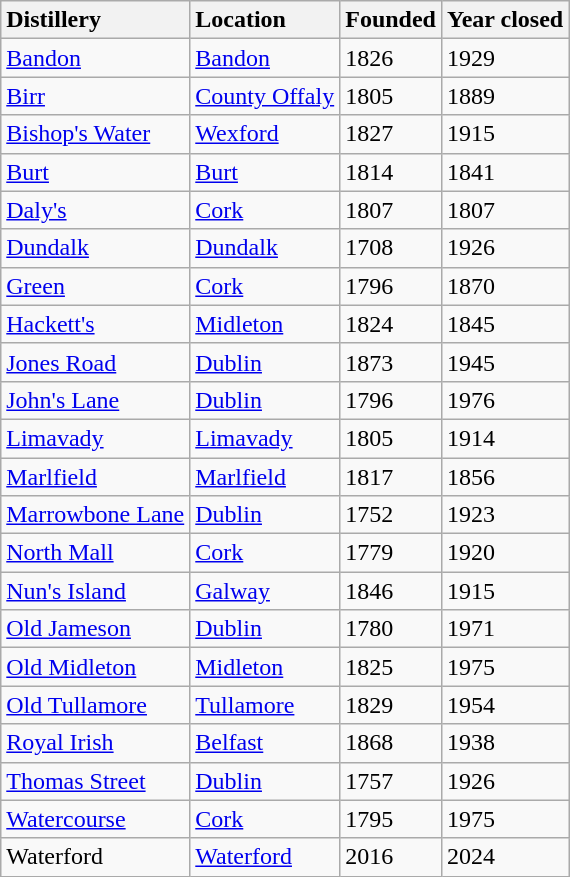<table class="sortable wikitable">
<tr>
<th style="text-align:left">Distillery</th>
<th style="text-align:left">Location</th>
<th>Founded</th>
<th style="text-align:left">Year closed</th>
</tr>
<tr>
<td><a href='#'>Bandon</a></td>
<td><a href='#'>Bandon</a></td>
<td>1826</td>
<td>1929</td>
</tr>
<tr>
<td><a href='#'>Birr</a></td>
<td><a href='#'>County Offaly</a></td>
<td>1805</td>
<td>1889</td>
</tr>
<tr>
<td><a href='#'>Bishop's Water</a></td>
<td><a href='#'>Wexford</a></td>
<td>1827</td>
<td>1915</td>
</tr>
<tr>
<td><a href='#'>Burt</a></td>
<td><a href='#'>Burt</a></td>
<td>1814</td>
<td>1841</td>
</tr>
<tr>
<td><a href='#'>Daly's</a></td>
<td><a href='#'>Cork</a></td>
<td>1807</td>
<td>1807</td>
</tr>
<tr>
<td><a href='#'>Dundalk</a></td>
<td><a href='#'>Dundalk</a></td>
<td>1708</td>
<td>1926</td>
</tr>
<tr>
<td><a href='#'>Green</a></td>
<td><a href='#'>Cork</a></td>
<td>1796</td>
<td>1870</td>
</tr>
<tr>
<td><a href='#'>Hackett's</a></td>
<td><a href='#'>Midleton</a></td>
<td>1824</td>
<td>1845</td>
</tr>
<tr>
<td><a href='#'>Jones Road</a></td>
<td><a href='#'>Dublin</a></td>
<td>1873</td>
<td>1945</td>
</tr>
<tr>
<td><a href='#'>John's Lane</a></td>
<td><a href='#'>Dublin</a></td>
<td>1796</td>
<td>1976</td>
</tr>
<tr>
<td><a href='#'>Limavady</a></td>
<td><a href='#'>Limavady</a></td>
<td>1805</td>
<td>1914</td>
</tr>
<tr>
<td><a href='#'>Marlfield</a></td>
<td><a href='#'>Marlfield</a></td>
<td>1817</td>
<td>1856</td>
</tr>
<tr>
<td><a href='#'>Marrowbone Lane</a></td>
<td><a href='#'>Dublin</a></td>
<td>1752</td>
<td>1923</td>
</tr>
<tr>
<td><a href='#'>North Mall</a></td>
<td><a href='#'>Cork</a></td>
<td>1779</td>
<td>1920</td>
</tr>
<tr>
<td><a href='#'>Nun's Island</a></td>
<td><a href='#'>Galway</a></td>
<td>1846</td>
<td>1915</td>
</tr>
<tr>
<td><a href='#'>Old Jameson</a></td>
<td><a href='#'>Dublin</a></td>
<td>1780</td>
<td>1971</td>
</tr>
<tr>
<td><a href='#'>Old Midleton</a></td>
<td><a href='#'>Midleton</a></td>
<td>1825</td>
<td>1975</td>
</tr>
<tr>
<td><a href='#'>Old Tullamore</a></td>
<td><a href='#'>Tullamore</a></td>
<td>1829</td>
<td>1954</td>
</tr>
<tr>
<td><a href='#'>Royal Irish</a></td>
<td><a href='#'>Belfast</a></td>
<td>1868</td>
<td>1938</td>
</tr>
<tr>
<td><a href='#'>Thomas Street</a></td>
<td><a href='#'>Dublin</a></td>
<td>1757</td>
<td>1926</td>
</tr>
<tr>
<td><a href='#'>Watercourse</a></td>
<td><a href='#'>Cork</a></td>
<td>1795</td>
<td>1975</td>
</tr>
<tr>
<td>Waterford</td>
<td><a href='#'>Waterford</a></td>
<td>2016</td>
<td>2024</td>
</tr>
</table>
